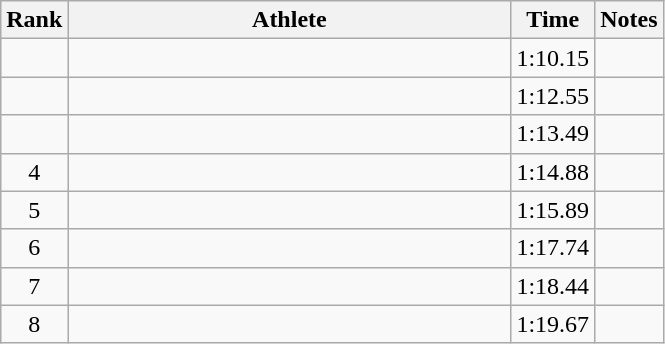<table class="wikitable" style="text-align:center">
<tr>
<th>Rank</th>
<th Style="width:18em">Athlete</th>
<th>Time</th>
<th>Notes</th>
</tr>
<tr>
<td></td>
<td style="text-align:left"></td>
<td>1:10.15</td>
<td></td>
</tr>
<tr>
<td></td>
<td style="text-align:left"></td>
<td>1:12.55</td>
<td></td>
</tr>
<tr>
<td></td>
<td style="text-align:left"></td>
<td>1:13.49</td>
<td></td>
</tr>
<tr>
<td>4</td>
<td style="text-align:left"></td>
<td>1:14.88</td>
<td></td>
</tr>
<tr>
<td>5</td>
<td style="text-align:left"></td>
<td>1:15.89</td>
<td></td>
</tr>
<tr>
<td>6</td>
<td style="text-align:left"></td>
<td>1:17.74</td>
<td></td>
</tr>
<tr>
<td>7</td>
<td style="text-align:left"></td>
<td>1:18.44</td>
<td></td>
</tr>
<tr>
<td>8</td>
<td style="text-align:left"></td>
<td>1:19.67</td>
<td></td>
</tr>
</table>
